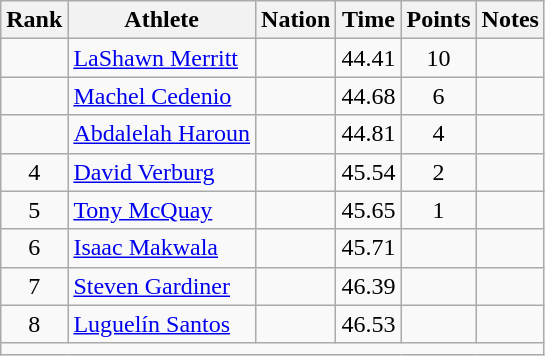<table class="wikitable mw-datatable sortable" style="text-align:center;">
<tr>
<th>Rank</th>
<th>Athlete</th>
<th>Nation</th>
<th>Time</th>
<th>Points</th>
<th>Notes</th>
</tr>
<tr>
<td></td>
<td align=left><a href='#'>LaShawn Merritt</a></td>
<td align=left></td>
<td>44.41</td>
<td>10</td>
<td></td>
</tr>
<tr>
<td></td>
<td align=left><a href='#'>Machel Cedenio</a></td>
<td align=left></td>
<td>44.68</td>
<td>6</td>
<td></td>
</tr>
<tr>
<td></td>
<td align=left><a href='#'>Abdalelah Haroun</a></td>
<td align=left></td>
<td>44.81</td>
<td>4</td>
<td></td>
</tr>
<tr>
<td>4</td>
<td align=left><a href='#'>David Verburg</a></td>
<td align=left></td>
<td>45.54</td>
<td>2</td>
<td></td>
</tr>
<tr>
<td>5</td>
<td align=left><a href='#'>Tony McQuay</a></td>
<td align=left></td>
<td>45.65</td>
<td>1</td>
<td></td>
</tr>
<tr>
<td>6</td>
<td align=left><a href='#'>Isaac Makwala</a></td>
<td align=left></td>
<td>45.71</td>
<td></td>
<td></td>
</tr>
<tr>
<td>7</td>
<td align=left><a href='#'>Steven Gardiner</a></td>
<td align=left></td>
<td>46.39</td>
<td></td>
<td></td>
</tr>
<tr>
<td>8</td>
<td align=left><a href='#'>Luguelín Santos</a></td>
<td align=left></td>
<td>46.53</td>
<td></td>
<td></td>
</tr>
<tr class="sortbottom">
<td colspan=6></td>
</tr>
</table>
